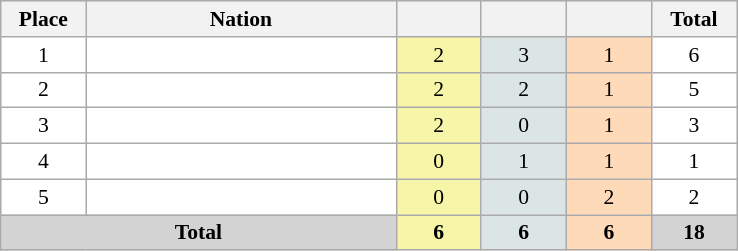<table class=wikitable style="border:1px solid #AAAAAA;font-size:90%">
<tr bgcolor="#EFEFEF">
<th width=50>Place</th>
<th width=200>Nation</th>
<th width=50></th>
<th width=50></th>
<th width=50></th>
<th width=50>Total</th>
</tr>
<tr align="center" valign="top" bgcolor="#FFFFFF">
<td>1</td>
<td align="left"></td>
<td style="background:#F7F6A8;">2</td>
<td style="background:#DCE5E5;">3</td>
<td style="background:#FFDAB9;">1</td>
<td>6</td>
</tr>
<tr align="center" valign="top" bgcolor="#FFFFFF">
<td>2</td>
<td align="left"></td>
<td style="background:#F7F6A8;">2</td>
<td style="background:#DCE5E5;">2</td>
<td style="background:#FFDAB9;">1</td>
<td>5</td>
</tr>
<tr align="center" valign="top" bgcolor="#FFFFFF">
<td>3</td>
<td align="left"></td>
<td style="background:#F7F6A8;">2</td>
<td style="background:#DCE5E5;">0</td>
<td style="background:#FFDAB9;">1</td>
<td>3</td>
</tr>
<tr align="center" valign="top" bgcolor="#FFFFFF">
<td>4</td>
<td align="left"></td>
<td style="background:#F7F6A8;">0</td>
<td style="background:#DCE5E5;">1</td>
<td style="background:#FFDAB9;">1</td>
<td>1</td>
</tr>
<tr align="center" valign="top" bgcolor="#FFFFFF">
<td>5</td>
<td align="left"></td>
<td style="background:#F7F6A8;">0</td>
<td style="background:#DCE5E5;">0</td>
<td style="background:#FFDAB9;">2</td>
<td>2</td>
</tr>
<tr align="center">
<td colspan="2" bgcolor=D3D3D3><strong>Total</strong></td>
<td style="background:#F7F6A8;"><strong>6</strong></td>
<td style="background:#DCE5E5;"><strong>6</strong></td>
<td style="background:#FFDAB9;"><strong>6</strong></td>
<td bgcolor=D3D3D3><strong>18</strong></td>
</tr>
</table>
